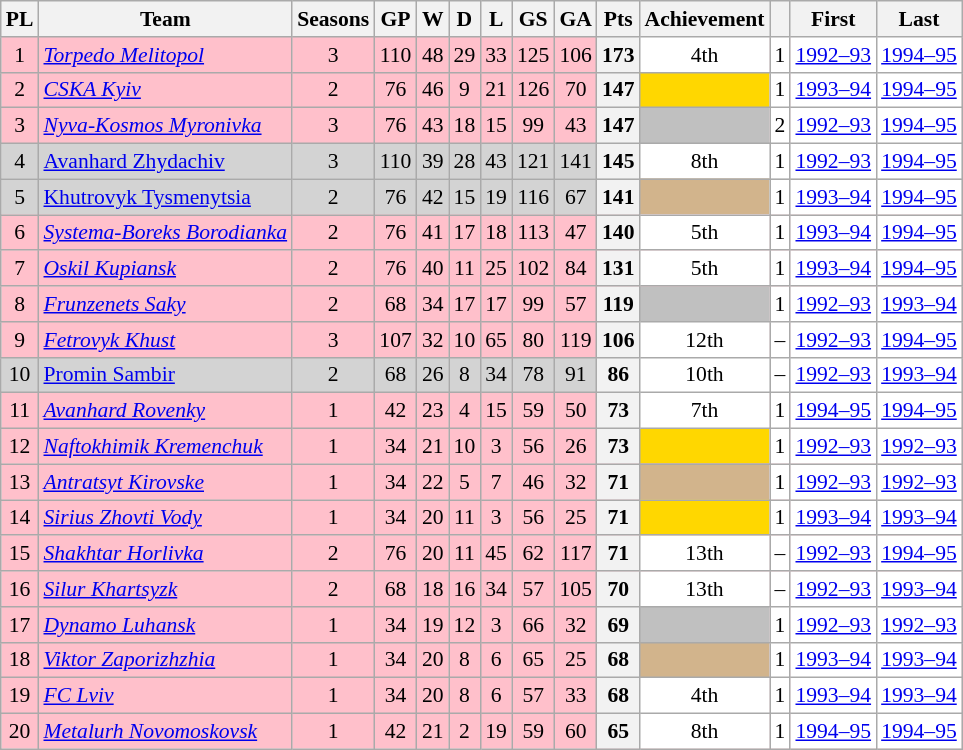<table border=1  bordercolor="#CCCCCC" class=wikitable style="font-size:90%;">
<tr align=LEFT valign=CENTER>
<th>PL</th>
<th>Team</th>
<th>Seasons</th>
<th>GP</th>
<th>W</th>
<th>D</th>
<th>L</th>
<th>GS</th>
<th>GA</th>
<th>Pts</th>
<th>Achievement</th>
<th></th>
<th>First</th>
<th>Last</th>
</tr>
<tr align=CENTER bgcolor=pink>
<td>1</td>
<td align=LEFT><em><a href='#'>Torpedo Melitopol</a></em></td>
<td>3</td>
<td>110</td>
<td>48</td>
<td>29</td>
<td>33</td>
<td>125</td>
<td>106</td>
<th>173</th>
<td bgcolor=white>4th</td>
<td bgcolor=white>1</td>
<td bgcolor=white><a href='#'>1992–93</a></td>
<td bgcolor=white><a href='#'>1994–95</a></td>
</tr>
<tr align=CENTER bgcolor=pink>
<td>2</td>
<td align=LEFT><em><a href='#'>CSKA Kyiv</a></em></td>
<td>2</td>
<td>76</td>
<td>46</td>
<td>9</td>
<td>21</td>
<td>126</td>
<td>70</td>
<th>147</th>
<td bgcolor=gold></td>
<td bgcolor=white>1</td>
<td bgcolor=white><a href='#'>1993–94</a></td>
<td bgcolor=white><a href='#'>1994–95</a></td>
</tr>
<tr align=CENTER valign=BOTTOM bgcolor=pink>
<td>3</td>
<td align=LEFT><em><a href='#'>Nyva-Kosmos Myronivka</a></em></td>
<td>3</td>
<td>76</td>
<td>43</td>
<td>18</td>
<td>15</td>
<td>99</td>
<td>43</td>
<th>147</th>
<td bgcolor=silver></td>
<td bgcolor=white>2</td>
<td bgcolor=white><a href='#'>1992–93</a></td>
<td bgcolor=white><a href='#'>1994–95</a></td>
</tr>
<tr align=CENTER bgcolor=lightgrey>
<td>4</td>
<td align=LEFT><a href='#'>Avanhard Zhydachiv</a></td>
<td>3</td>
<td>110</td>
<td>39</td>
<td>28</td>
<td>43</td>
<td>121</td>
<td>141</td>
<th>145</th>
<td bgcolor=white>8th</td>
<td bgcolor=white>1</td>
<td bgcolor=white><a href='#'>1992–93</a></td>
<td bgcolor=white><a href='#'>1994–95</a></td>
</tr>
<tr align=CENTER valign=BOTTOM bgcolor=lightgrey>
<td>5</td>
<td align=LEFT><a href='#'>Khutrovyk Tysmenytsia</a></td>
<td>2</td>
<td>76</td>
<td>42</td>
<td>15</td>
<td>19</td>
<td>116</td>
<td>67</td>
<th>141</th>
<td bgcolor=tan></td>
<td bgcolor=white>1</td>
<td bgcolor=white><a href='#'>1993–94</a></td>
<td bgcolor=white><a href='#'>1994–95</a></td>
</tr>
<tr align=CENTER bgcolor=pink>
<td>6</td>
<td align=LEFT><em><a href='#'>Systema-Boreks Borodianka</a></em></td>
<td>2</td>
<td>76</td>
<td>41</td>
<td>17</td>
<td>18</td>
<td>113</td>
<td>47</td>
<th>140</th>
<td bgcolor=white>5th</td>
<td bgcolor=white>1</td>
<td bgcolor=white><a href='#'>1993–94</a></td>
<td bgcolor=white><a href='#'>1994–95</a></td>
</tr>
<tr align=CENTER valign=BOTTOM bgcolor=pink>
<td>7</td>
<td align=LEFT><em><a href='#'>Oskil Kupiansk</a></em></td>
<td>2</td>
<td>76</td>
<td>40</td>
<td>11</td>
<td>25</td>
<td>102</td>
<td>84</td>
<th>131</th>
<td bgcolor=white>5th</td>
<td bgcolor=white>1</td>
<td bgcolor=white><a href='#'>1993–94</a></td>
<td bgcolor=white><a href='#'>1994–95</a></td>
</tr>
<tr align=CENTER valign=BOTTOM bgcolor=pink>
<td>8</td>
<td align=LEFT><em><a href='#'>Frunzenets Saky</a></em></td>
<td>2</td>
<td>68</td>
<td>34</td>
<td>17</td>
<td>17</td>
<td>99</td>
<td>57</td>
<th>119</th>
<td bgcolor=silver></td>
<td bgcolor=white>1</td>
<td bgcolor=white><a href='#'>1992–93</a></td>
<td bgcolor=white><a href='#'>1993–94</a></td>
</tr>
<tr align=CENTER valign=BOTTOM bgcolor=pink>
<td>9</td>
<td align=LEFT><em><a href='#'>Fetrovyk Khust</a></em></td>
<td>3</td>
<td>107</td>
<td>32</td>
<td>10</td>
<td>65</td>
<td>80</td>
<td>119</td>
<th>106</th>
<td bgcolor=white>12th</td>
<td bgcolor=white>–</td>
<td bgcolor=white><a href='#'>1992–93</a></td>
<td bgcolor=white><a href='#'>1994–95</a></td>
</tr>
<tr align=CENTER valign=BOTTOM bgcolor=lightgrey>
<td>10</td>
<td align=LEFT><a href='#'>Promin Sambir</a></td>
<td>2</td>
<td>68</td>
<td>26</td>
<td>8</td>
<td>34</td>
<td>78</td>
<td>91</td>
<th>86</th>
<td bgcolor=white>10th</td>
<td bgcolor=white>–</td>
<td bgcolor=white><a href='#'>1992–93</a></td>
<td bgcolor=white><a href='#'>1993–94</a></td>
</tr>
<tr align=CENTER valign=BOTTOM bgcolor=pink>
<td>11</td>
<td align=LEFT><em><a href='#'>Avanhard Rovenky</a></em></td>
<td>1</td>
<td>42</td>
<td>23</td>
<td>4</td>
<td>15</td>
<td>59</td>
<td>50</td>
<th>73</th>
<td bgcolor=white>7th</td>
<td bgcolor=white>1</td>
<td bgcolor=white><a href='#'>1994–95</a></td>
<td bgcolor=white><a href='#'>1994–95</a></td>
</tr>
<tr align=CENTER valign=BOTTOM bgcolor=pink>
<td>12</td>
<td align=LEFT><em><a href='#'>Naftokhimik Kremenchuk</a></em></td>
<td>1</td>
<td>34</td>
<td>21</td>
<td>10</td>
<td>3</td>
<td>56</td>
<td>26</td>
<th>73</th>
<td bgcolor=gold></td>
<td bgcolor=white>1</td>
<td bgcolor=white><a href='#'>1992–93</a></td>
<td bgcolor=white><a href='#'>1992–93</a></td>
</tr>
<tr align=CENTER valign=BOTTOM bgcolor=pink>
<td>13</td>
<td align=LEFT><em><a href='#'>Antratsyt Kirovske</a></em></td>
<td>1</td>
<td>34</td>
<td>22</td>
<td>5</td>
<td>7</td>
<td>46</td>
<td>32</td>
<th>71</th>
<td bgcolor=tan></td>
<td bgcolor=white>1</td>
<td bgcolor=white><a href='#'>1992–93</a></td>
<td bgcolor=white><a href='#'>1992–93</a></td>
</tr>
<tr align=CENTER valign=BOTTOM bgcolor=pink>
<td>14</td>
<td align=LEFT><em><a href='#'>Sirius Zhovti Vody</a></em></td>
<td>1</td>
<td>34</td>
<td>20</td>
<td>11</td>
<td>3</td>
<td>56</td>
<td>25</td>
<th>71</th>
<td bgcolor=gold></td>
<td bgcolor=white>1</td>
<td bgcolor=white><a href='#'>1993–94</a></td>
<td bgcolor=white><a href='#'>1993–94</a></td>
</tr>
<tr align=CENTER valign=BOTTOM bgcolor=pink>
<td>15</td>
<td align=LEFT><em><a href='#'>Shakhtar Horlivka</a></em></td>
<td>2</td>
<td>76</td>
<td>20</td>
<td>11</td>
<td>45</td>
<td>62</td>
<td>117</td>
<th>71</th>
<td bgcolor=white>13th</td>
<td bgcolor=white>–</td>
<td bgcolor=white><a href='#'>1992–93</a></td>
<td bgcolor=white><a href='#'>1994–95</a></td>
</tr>
<tr align=CENTER valign=BOTTOM bgcolor=pink>
<td>16</td>
<td align=LEFT><em><a href='#'>Silur Khartsyzk</a></em></td>
<td>2</td>
<td>68</td>
<td>18</td>
<td>16</td>
<td>34</td>
<td>57</td>
<td>105</td>
<th>70</th>
<td bgcolor=white>13th</td>
<td bgcolor=white>–</td>
<td bgcolor=white><a href='#'>1992–93</a></td>
<td bgcolor=white><a href='#'>1993–94</a></td>
</tr>
<tr align=CENTER valign=BOTTOM bgcolor=pink>
<td>17</td>
<td align=LEFT><em><a href='#'>Dynamo Luhansk</a></em></td>
<td>1</td>
<td>34</td>
<td>19</td>
<td>12</td>
<td>3</td>
<td>66</td>
<td>32</td>
<th>69</th>
<td bgcolor=silver></td>
<td bgcolor=white>1</td>
<td bgcolor=white><a href='#'>1992–93</a></td>
<td bgcolor=white><a href='#'>1992–93</a></td>
</tr>
<tr align=CENTER valign=BOTTOM bgcolor=pink>
<td>18</td>
<td align=LEFT><em><a href='#'>Viktor Zaporizhzhia</a></em></td>
<td>1</td>
<td>34</td>
<td>20</td>
<td>8</td>
<td>6</td>
<td>65</td>
<td>25</td>
<th>68</th>
<td bgcolor=tan></td>
<td bgcolor=white>1</td>
<td bgcolor=white><a href='#'>1993–94</a></td>
<td bgcolor=white><a href='#'>1993–94</a></td>
</tr>
<tr align=CENTER valign=BOTTOM bgcolor=pink>
<td>19</td>
<td align=LEFT><em><a href='#'>FC Lviv</a></em></td>
<td>1</td>
<td>34</td>
<td>20</td>
<td>8</td>
<td>6</td>
<td>57</td>
<td>33</td>
<th>68</th>
<td bgcolor=white>4th</td>
<td bgcolor=white>1</td>
<td bgcolor=white><a href='#'>1993–94</a></td>
<td bgcolor=white><a href='#'>1993–94</a></td>
</tr>
<tr align=CENTER valign=BOTTOM bgcolor=pink>
<td>20</td>
<td align=LEFT><em><a href='#'>Metalurh Novomoskovsk</a></em></td>
<td>1</td>
<td>42</td>
<td>21</td>
<td>2</td>
<td>19</td>
<td>59</td>
<td>60</td>
<th>65</th>
<td bgcolor=white>8th</td>
<td bgcolor=white>1</td>
<td bgcolor=white><a href='#'>1994–95</a></td>
<td bgcolor=white><a href='#'>1994–95</a></td>
</tr>
</table>
